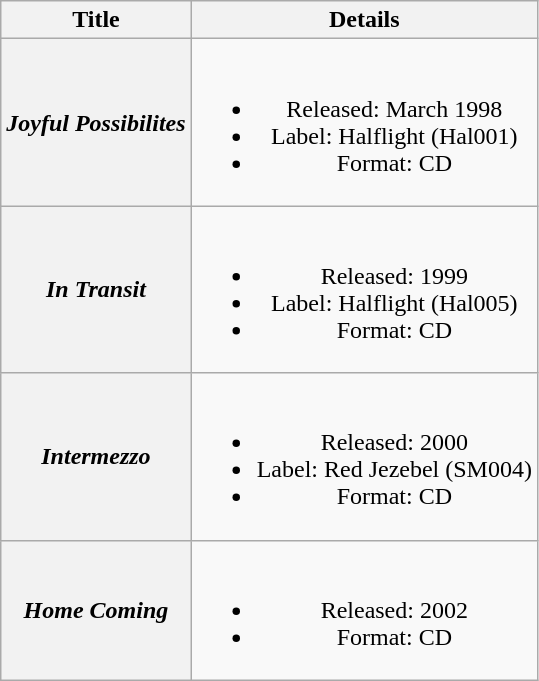<table class="wikitable plainrowheaders" style="text-align:center;" border="1">
<tr>
<th>Title</th>
<th>Details</th>
</tr>
<tr>
<th scope="row"><em>Joyful Possibilites</em></th>
<td><br><ul><li>Released: March 1998</li><li>Label: Halflight (Hal001)</li><li>Format: CD</li></ul></td>
</tr>
<tr>
<th scope="row"><em>In Transit</em></th>
<td><br><ul><li>Released: 1999</li><li>Label: Halflight (Hal005)</li><li>Format: CD</li></ul></td>
</tr>
<tr>
<th scope="row"><em>Intermezzo</em></th>
<td><br><ul><li>Released: 2000</li><li>Label: Red Jezebel (SM004)</li><li>Format: CD</li></ul></td>
</tr>
<tr>
<th scope="row"><em>Home Coming</em></th>
<td><br><ul><li>Released: 2002</li><li>Format: CD</li></ul></td>
</tr>
</table>
